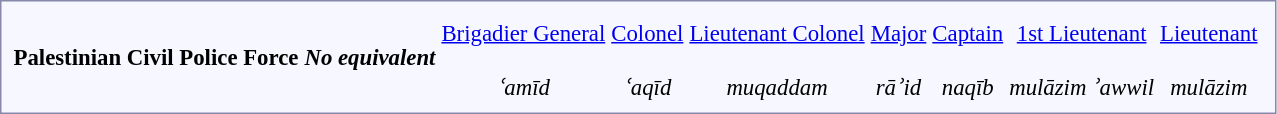<table style="border:1px solid #8888aa; background-color:#f7f8ff; padding:5px; font-size:95%; margin: 0px 12px 12px 0px;">
<tr style="text-align:center;">
<td rowspan=2><strong> Palestinian Civil Police Force</strong></td>
<td colspan=8 rowspan=2><strong><em>No equivalent</em></strong></td>
<td colspan=2></td>
<td colspan=2></td>
<td colspan=2></td>
<td colspan=2></td>
<td colspan=2></td>
<td colspan=3></td>
<td colspan=3></td>
<td colspan=12></td>
</tr>
<tr style="text-align:center;">
<td colspan=2><a href='#'>Brigadier General</a><br><br><em>ʿamīd</em></td>
<td colspan=2><a href='#'>Colonel</a><br><br><em>ʿaqīd</em></td>
<td colspan=2><a href='#'>Lieutenant Colonel</a><br><br><em>muqaddam</em></td>
<td colspan=2><a href='#'>Major</a><br><br><em>rāʾid</em></td>
<td colspan=2><a href='#'>Captain</a><br><br><em>naqīb</em></td>
<td colspan=3><a href='#'>1st Lieutenant</a><br><br><em>mulāzim ʾawwil</em></td>
<td colspan=3><a href='#'>Lieutenant</a><br><br><em>mulāzim</em></td>
</tr>
</table>
